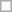<table class="wikitable center">
<tr>
<td></td>
</tr>
</table>
